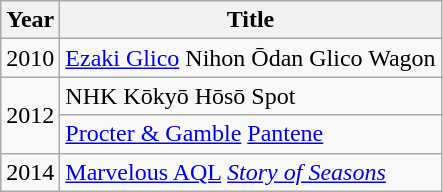<table class="wikitable">
<tr>
<th>Year</th>
<th>Title</th>
</tr>
<tr>
<td>2010</td>
<td><a href='#'>Ezaki Glico</a> Nihon Ōdan Glico Wagon</td>
</tr>
<tr>
<td rowspan="2">2012</td>
<td>NHK Kōkyō Hōsō Spot</td>
</tr>
<tr>
<td><a href='#'>Procter & Gamble</a> <a href='#'>Pantene</a></td>
</tr>
<tr>
<td>2014</td>
<td><a href='#'>Marvelous AQL</a> <em><a href='#'>Story of Seasons</a></em></td>
</tr>
</table>
